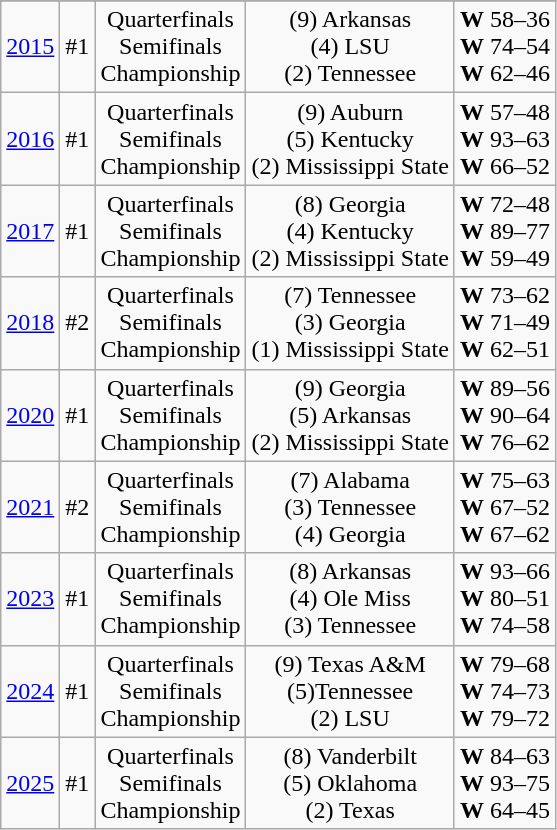<table class="wikitable" style="text-align:center">
<tr>
</tr>
<tr style="text-align:center;">
<td rowspan=1><a href='#'>2015</a></td>
<td>#1</td>
<td>Quarterfinals<br>Semifinals<br>Championship</td>
<td>(9) Arkansas<br>(4) LSU<br>(2) Tennessee</td>
<td><strong>W</strong> 58–36<br><strong>W</strong> 74–54<br><strong>W</strong> 62–46</td>
</tr>
<tr style="text-align:center;">
<td rowspan=1><a href='#'>2016</a></td>
<td>#1</td>
<td>Quarterfinals<br>Semifinals<br>Championship</td>
<td>(9) Auburn<br>(5) Kentucky<br> (2) Mississippi State</td>
<td><strong>W</strong> 57–48<br><strong>W</strong> 93–63<br><strong>W</strong> 66–52</td>
</tr>
<tr style="text-align:center;">
<td rowspan=1><a href='#'>2017</a></td>
<td>#1</td>
<td>Quarterfinals<br>Semifinals<br>Championship</td>
<td>(8) Georgia<br>(4) Kentucky<br>(2) Mississippi State</td>
<td><strong>W</strong> 72–48<br><strong>W</strong> 89–77<br><strong>W</strong> 59–49</td>
</tr>
<tr style="text-align:center;">
<td rowspan=1><a href='#'>2018</a></td>
<td>#2</td>
<td>Quarterfinals<br>Semifinals<br>Championship</td>
<td>(7) Tennessee<br>(3) Georgia<br>(1) Mississippi State</td>
<td><strong>W</strong> 73–62<br><strong>W</strong> 71–49<br><strong>W</strong> 62–51</td>
</tr>
<tr style="text-align:center;">
<td rowspan=1><a href='#'>2020</a></td>
<td>#1</td>
<td>Quarterfinals<br>Semifinals<br>Championship</td>
<td>(9) Georgia<br>(5) Arkansas<br> (2) Mississippi State</td>
<td><strong>W</strong> 89–56<br><strong>W</strong> 90–64<br><strong>W</strong> 76–62</td>
</tr>
<tr style="text-align:center;">
<td rowspan=1><a href='#'>2021</a></td>
<td>#2</td>
<td>Quarterfinals<br>Semifinals<br>Championship</td>
<td>(7) Alabama<br>(3) Tennessee<br>(4) Georgia</td>
<td><strong>W</strong> 75–63<br><strong>W</strong> 67–52<br><strong>W</strong> 67–62</td>
</tr>
<tr style="text-align:center;">
<td rowspan=1><a href='#'>2023</a></td>
<td>#1</td>
<td>Quarterfinals<br>Semifinals<br>Championship</td>
<td>(8) Arkansas<br>(4) Ole Miss<br>(3) Tennessee</td>
<td><strong>W</strong> 93–66<br><strong>W</strong> 80–51<br><strong>W</strong> 74–58</td>
</tr>
<tr style="text-align:center;">
<td rowspan=1><a href='#'>2024</a></td>
<td>#1</td>
<td>Quarterfinals<br>Semifinals<br>Championship</td>
<td>(9) Texas A&M<br>(5)Tennessee<br> (2) LSU</td>
<td><strong>W</strong> 79–68<br><strong>W</strong> 74–73<br><strong>W</strong> 79–72</td>
</tr>
<tr style="text-align:center;">
<td rowspan=1><a href='#'>2025</a></td>
<td>#1</td>
<td>Quarterfinals<br>Semifinals<br>Championship</td>
<td>(8) Vanderbilt<br>(5) Oklahoma<br> (2) Texas</td>
<td><strong>W</strong> 84–63<br><strong>W</strong> 93–75<br><strong>W</strong> 64–45</td>
</tr>
</table>
